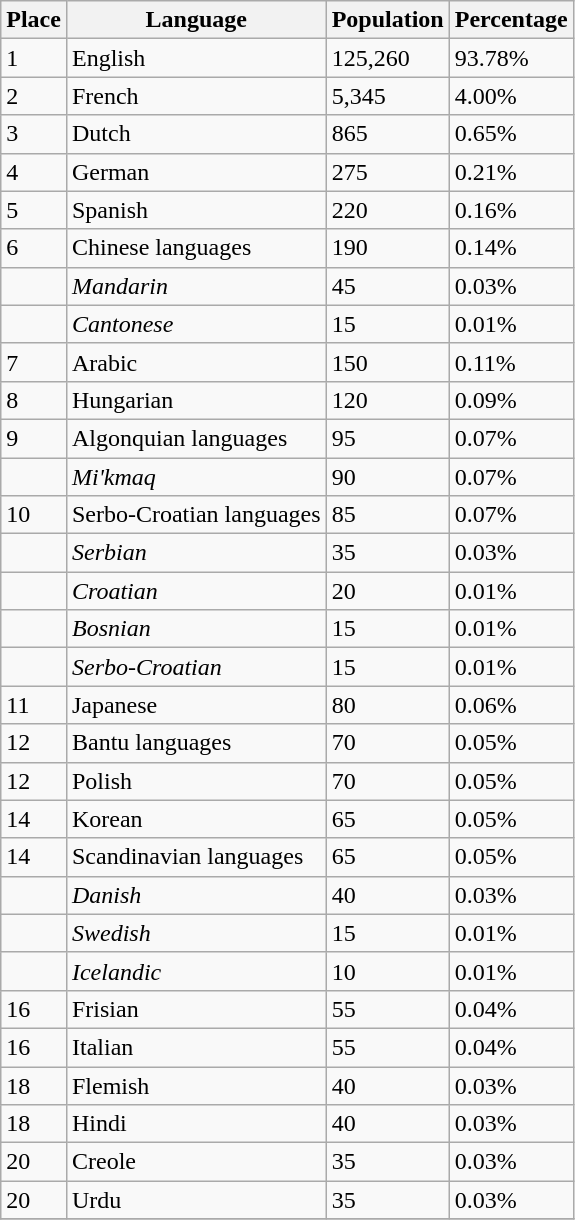<table class="wikitable">
<tr>
<th>Place</th>
<th>Language</th>
<th>Population</th>
<th>Percentage</th>
</tr>
<tr>
<td>1</td>
<td>English</td>
<td>125,260</td>
<td>93.78%</td>
</tr>
<tr>
<td>2</td>
<td>French</td>
<td>5,345</td>
<td>4.00%</td>
</tr>
<tr>
<td>3</td>
<td>Dutch</td>
<td>865</td>
<td>0.65%</td>
</tr>
<tr>
<td>4</td>
<td>German</td>
<td>275</td>
<td>0.21%</td>
</tr>
<tr>
<td>5</td>
<td>Spanish</td>
<td>220</td>
<td>0.16%</td>
</tr>
<tr>
<td>6</td>
<td>Chinese languages</td>
<td>190</td>
<td>0.14%</td>
</tr>
<tr>
<td></td>
<td><em>Mandarin</em></td>
<td>45</td>
<td>0.03%</td>
</tr>
<tr>
<td></td>
<td><em>Cantonese</em></td>
<td>15</td>
<td>0.01%</td>
</tr>
<tr>
<td>7</td>
<td>Arabic</td>
<td>150</td>
<td>0.11%</td>
</tr>
<tr>
<td>8</td>
<td>Hungarian</td>
<td>120</td>
<td>0.09%</td>
</tr>
<tr>
<td>9</td>
<td>Algonquian languages</td>
<td>95</td>
<td>0.07%</td>
</tr>
<tr>
<td></td>
<td><em>Mi'kmaq</em></td>
<td>90</td>
<td>0.07%</td>
</tr>
<tr>
<td>10</td>
<td>Serbo-Croatian languages</td>
<td>85</td>
<td>0.07%</td>
</tr>
<tr>
<td></td>
<td><em>Serbian</em></td>
<td>35</td>
<td>0.03%</td>
</tr>
<tr>
<td></td>
<td><em>Croatian</em></td>
<td>20</td>
<td>0.01%</td>
</tr>
<tr>
<td></td>
<td><em>Bosnian</em></td>
<td>15</td>
<td>0.01%</td>
</tr>
<tr>
<td></td>
<td><em>Serbo-Croatian</em></td>
<td>15</td>
<td>0.01%</td>
</tr>
<tr>
<td>11</td>
<td>Japanese</td>
<td>80</td>
<td>0.06%</td>
</tr>
<tr>
<td>12</td>
<td>Bantu languages</td>
<td>70</td>
<td>0.05%</td>
</tr>
<tr>
<td>12</td>
<td>Polish</td>
<td>70</td>
<td>0.05%</td>
</tr>
<tr>
<td>14</td>
<td>Korean</td>
<td>65</td>
<td>0.05%</td>
</tr>
<tr>
<td>14</td>
<td>Scandinavian languages</td>
<td>65</td>
<td>0.05%</td>
</tr>
<tr>
<td></td>
<td><em>Danish</em></td>
<td>40</td>
<td>0.03%</td>
</tr>
<tr>
<td></td>
<td><em>Swedish</em></td>
<td>15</td>
<td>0.01%</td>
</tr>
<tr>
<td></td>
<td><em>Icelandic</em></td>
<td>10</td>
<td>0.01%</td>
</tr>
<tr>
<td>16</td>
<td>Frisian</td>
<td>55</td>
<td>0.04%</td>
</tr>
<tr>
<td>16</td>
<td>Italian</td>
<td>55</td>
<td>0.04%</td>
</tr>
<tr>
<td>18</td>
<td>Flemish</td>
<td>40</td>
<td>0.03%</td>
</tr>
<tr>
<td>18</td>
<td>Hindi</td>
<td>40</td>
<td>0.03%</td>
</tr>
<tr>
<td>20</td>
<td>Creole</td>
<td>35</td>
<td>0.03%</td>
</tr>
<tr>
<td>20</td>
<td>Urdu</td>
<td>35</td>
<td>0.03%</td>
</tr>
<tr>
</tr>
</table>
